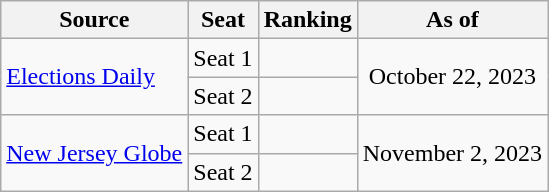<table class="wikitable" style="text-align:center">
<tr>
<th>Source</th>
<th>Seat</th>
<th>Ranking</th>
<th>As of</th>
</tr>
<tr>
<td align=left rowspan="2"><a href='#'>Elections Daily</a></td>
<td>Seat 1</td>
<td></td>
<td rowspan="2">October 22, 2023</td>
</tr>
<tr>
<td>Seat 2</td>
<td></td>
</tr>
<tr>
<td align=left rowspan="2"><a href='#'>New Jersey Globe</a></td>
<td>Seat 1</td>
<td></td>
<td rowspan="2">November 2, 2023</td>
</tr>
<tr>
<td>Seat 2</td>
<td></td>
</tr>
</table>
